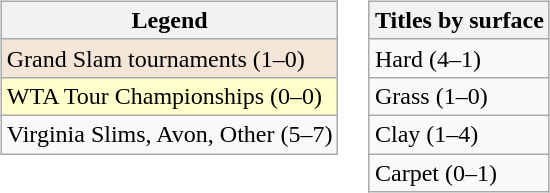<table>
<tr valign=top>
<td><br><table class="wikitable sortable mw-collapsible mw-collapsed">
<tr>
<th>Legend</th>
</tr>
<tr>
<td bgcolor=#f3e6d7>Grand Slam tournaments (1–0)</td>
</tr>
<tr>
<td bgcolor=#ffffcc>WTA Tour Championships (0–0)</td>
</tr>
<tr>
<td>Virginia Slims, Avon, Other (5–7)</td>
</tr>
</table>
</td>
<td><br><table class="wikitable sortable mw-collapsible mw-collapsed">
<tr>
<th>Titles by surface</th>
</tr>
<tr>
<td>Hard (4–1)</td>
</tr>
<tr>
<td>Grass (1–0)</td>
</tr>
<tr>
<td>Clay (1–4)</td>
</tr>
<tr>
<td>Carpet (0–1)</td>
</tr>
</table>
</td>
</tr>
</table>
